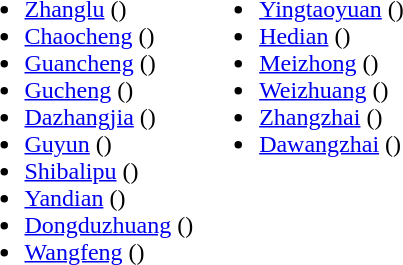<table>
<tr>
<td valign=top><br><ul><li><a href='#'>Zhanglu</a> ()</li><li><a href='#'>Chaocheng</a> ()</li><li><a href='#'>Guancheng</a> ()</li><li><a href='#'>Gucheng</a> ()</li><li><a href='#'>Dazhangjia</a> ()</li><li><a href='#'>Guyun</a> ()</li><li><a href='#'>Shibalipu</a> ()</li><li><a href='#'>Yandian</a> ()</li><li><a href='#'>Dongduzhuang</a> ()</li><li><a href='#'>Wangfeng</a> ()</li></ul></td>
<td valign=top><br><ul><li><a href='#'>Yingtaoyuan</a> ()</li><li><a href='#'>Hedian</a> ()</li><li><a href='#'>Meizhong</a> ()</li><li><a href='#'>Weizhuang</a> ()</li><li><a href='#'>Zhangzhai</a> ()</li><li><a href='#'>Dawangzhai</a> ()</li></ul></td>
</tr>
</table>
